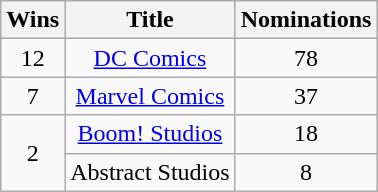<table class="wikitable" style="text-align:center;">
<tr>
<th scope="col" width="4">Wins</th>
<th scope="col">Title</th>
<th scope="col" width="4">Nominations</th>
</tr>
<tr>
<td>12</td>
<td><a href='#'>DC Comics</a></td>
<td>78</td>
</tr>
<tr>
<td>7</td>
<td><a href='#'>Marvel Comics</a></td>
<td>37</td>
</tr>
<tr>
<td rowspan=2>2</td>
<td><a href='#'>Boom! Studios</a></td>
<td>18</td>
</tr>
<tr>
<td>Abstract Studios</td>
<td>8</td>
</tr>
</table>
